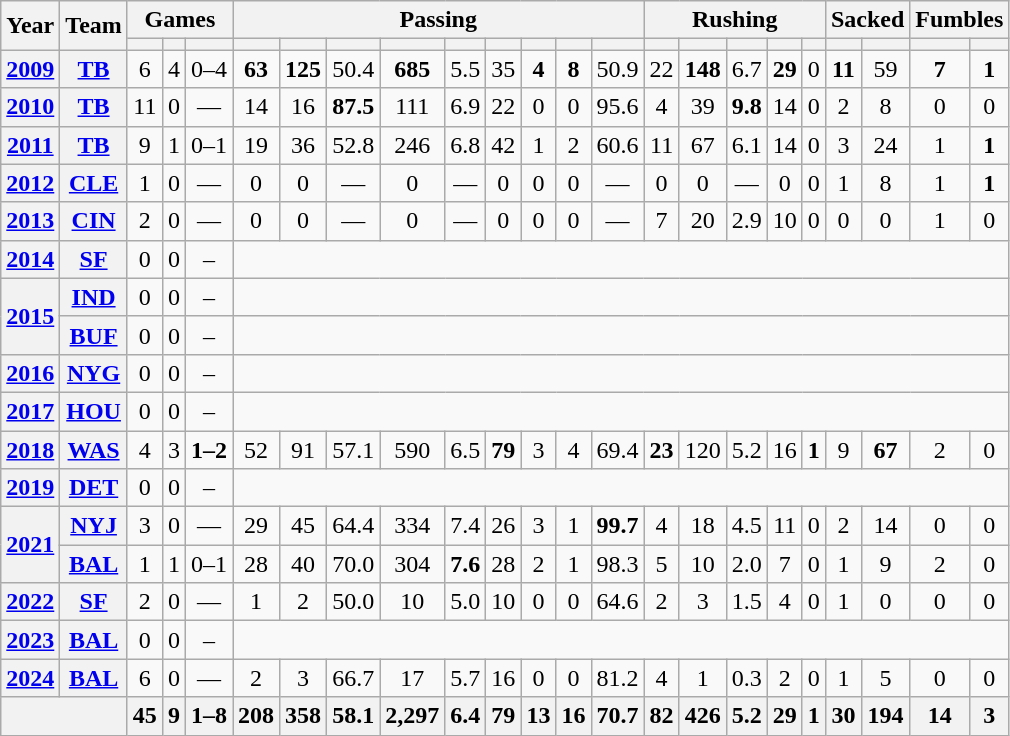<table class="wikitable" style="text-align:center;">
<tr>
<th rowspan="2">Year</th>
<th rowspan="2">Team</th>
<th colspan="3">Games</th>
<th colspan="9">Passing</th>
<th colspan="5">Rushing</th>
<th colspan="2">Sacked</th>
<th colspan="2">Fumbles</th>
</tr>
<tr>
<th></th>
<th></th>
<th></th>
<th></th>
<th></th>
<th></th>
<th></th>
<th></th>
<th></th>
<th></th>
<th></th>
<th></th>
<th></th>
<th></th>
<th></th>
<th></th>
<th></th>
<th></th>
<th></th>
<th></th>
<th></th>
</tr>
<tr>
<th><a href='#'>2009</a></th>
<th><a href='#'>TB</a></th>
<td>6</td>
<td>4</td>
<td>0–4</td>
<td><strong>63</strong></td>
<td><strong>125</strong></td>
<td>50.4</td>
<td><strong>685</strong></td>
<td>5.5</td>
<td>35</td>
<td><strong>4</strong></td>
<td><strong>8</strong></td>
<td>50.9</td>
<td>22</td>
<td><strong>148</strong></td>
<td>6.7</td>
<td><strong>29</strong></td>
<td>0</td>
<td><strong>11</strong></td>
<td>59</td>
<td><strong>7</strong></td>
<td><strong>1</strong></td>
</tr>
<tr>
<th><a href='#'>2010</a></th>
<th><a href='#'>TB</a></th>
<td>11</td>
<td>0</td>
<td>—</td>
<td>14</td>
<td>16</td>
<td><strong>87.5</strong></td>
<td>111</td>
<td>6.9</td>
<td>22</td>
<td>0</td>
<td>0</td>
<td>95.6</td>
<td>4</td>
<td>39</td>
<td><strong>9.8</strong></td>
<td>14</td>
<td>0</td>
<td>2</td>
<td>8</td>
<td>0</td>
<td>0</td>
</tr>
<tr>
<th><a href='#'>2011</a></th>
<th><a href='#'>TB</a></th>
<td>9</td>
<td>1</td>
<td>0–1</td>
<td>19</td>
<td>36</td>
<td>52.8</td>
<td>246</td>
<td>6.8</td>
<td>42</td>
<td>1</td>
<td>2</td>
<td>60.6</td>
<td>11</td>
<td>67</td>
<td>6.1</td>
<td>14</td>
<td>0</td>
<td>3</td>
<td>24</td>
<td>1</td>
<td><strong>1</strong></td>
</tr>
<tr>
<th><a href='#'>2012</a></th>
<th><a href='#'>CLE</a></th>
<td>1</td>
<td>0</td>
<td>—</td>
<td>0</td>
<td>0</td>
<td>—</td>
<td>0</td>
<td>—</td>
<td>0</td>
<td>0</td>
<td>0</td>
<td>—</td>
<td>0</td>
<td>0</td>
<td>—</td>
<td>0</td>
<td>0</td>
<td>1</td>
<td>8</td>
<td>1</td>
<td><strong>1</strong></td>
</tr>
<tr>
<th><a href='#'>2013</a></th>
<th><a href='#'>CIN</a></th>
<td>2</td>
<td>0</td>
<td>—</td>
<td>0</td>
<td>0</td>
<td>—</td>
<td>0</td>
<td>—</td>
<td>0</td>
<td>0</td>
<td>0</td>
<td>—</td>
<td>7</td>
<td>20</td>
<td>2.9</td>
<td>10</td>
<td>0</td>
<td>0</td>
<td>0</td>
<td>1</td>
<td>0</td>
</tr>
<tr>
<th><a href='#'>2014</a></th>
<th><a href='#'>SF</a></th>
<td>0</td>
<td>0</td>
<td>–</td>
<td colspan="18"></td>
</tr>
<tr>
<th rowspan="2"><a href='#'>2015</a></th>
<th><a href='#'>IND</a></th>
<td>0</td>
<td>0</td>
<td>–</td>
<td colspan="18"></td>
</tr>
<tr>
<th><a href='#'>BUF</a></th>
<td>0</td>
<td>0</td>
<td>–</td>
<td colspan="18"></td>
</tr>
<tr>
<th><a href='#'>2016</a></th>
<th><a href='#'>NYG</a></th>
<td>0</td>
<td>0</td>
<td>–</td>
<td colspan="18"></td>
</tr>
<tr>
<th><a href='#'>2017</a></th>
<th><a href='#'>HOU</a></th>
<td>0</td>
<td>0</td>
<td>–</td>
<td colspan="18"></td>
</tr>
<tr>
<th><a href='#'>2018</a></th>
<th><a href='#'>WAS</a></th>
<td>4</td>
<td>3</td>
<td><strong>1–2</strong></td>
<td>52</td>
<td>91</td>
<td>57.1</td>
<td>590</td>
<td>6.5</td>
<td><strong>79</strong></td>
<td>3</td>
<td>4</td>
<td>69.4</td>
<td><strong>23</strong></td>
<td>120</td>
<td>5.2</td>
<td>16</td>
<td><strong>1</strong></td>
<td>9</td>
<td><strong>67</strong></td>
<td>2</td>
<td>0</td>
</tr>
<tr>
<th><a href='#'>2019</a></th>
<th><a href='#'>DET</a></th>
<td>0</td>
<td>0</td>
<td>–</td>
<td colspan="18"></td>
</tr>
<tr>
<th rowspan="2"><a href='#'>2021</a></th>
<th><a href='#'>NYJ</a></th>
<td>3</td>
<td>0</td>
<td>—</td>
<td>29</td>
<td>45</td>
<td>64.4</td>
<td>334</td>
<td>7.4</td>
<td>26</td>
<td>3</td>
<td>1</td>
<td><strong>99.7</strong></td>
<td>4</td>
<td>18</td>
<td>4.5</td>
<td>11</td>
<td>0</td>
<td>2</td>
<td>14</td>
<td>0</td>
<td>0</td>
</tr>
<tr>
<th><a href='#'>BAL</a></th>
<td>1</td>
<td>1</td>
<td>0–1</td>
<td>28</td>
<td>40</td>
<td>70.0</td>
<td>304</td>
<td><strong>7.6</strong></td>
<td>28</td>
<td>2</td>
<td>1</td>
<td>98.3</td>
<td>5</td>
<td>10</td>
<td>2.0</td>
<td>7</td>
<td>0</td>
<td>1</td>
<td>9</td>
<td>2</td>
<td>0</td>
</tr>
<tr>
<th><a href='#'>2022</a></th>
<th><a href='#'>SF</a></th>
<td>2</td>
<td>0</td>
<td>—</td>
<td>1</td>
<td>2</td>
<td>50.0</td>
<td>10</td>
<td>5.0</td>
<td>10</td>
<td>0</td>
<td>0</td>
<td>64.6</td>
<td>2</td>
<td>3</td>
<td>1.5</td>
<td>4</td>
<td>0</td>
<td>1</td>
<td>0</td>
<td>0</td>
<td>0</td>
</tr>
<tr>
<th><a href='#'>2023</a></th>
<th><a href='#'>BAL</a></th>
<td>0</td>
<td>0</td>
<td>–</td>
<td colspan="18"></td>
</tr>
<tr>
<th><a href='#'>2024</a></th>
<th><a href='#'>BAL</a></th>
<td>6</td>
<td>0</td>
<td>—</td>
<td>2</td>
<td>3</td>
<td>66.7</td>
<td>17</td>
<td>5.7</td>
<td>16</td>
<td>0</td>
<td>0</td>
<td>81.2</td>
<td>4</td>
<td>1</td>
<td>0.3</td>
<td>2</td>
<td>0</td>
<td>1</td>
<td>5</td>
<td>0</td>
<td>0</td>
</tr>
<tr>
<th colspan="2"></th>
<th>45</th>
<th>9</th>
<th>1–8</th>
<th>208</th>
<th>358</th>
<th>58.1</th>
<th>2,297</th>
<th>6.4</th>
<th>79</th>
<th>13</th>
<th>16</th>
<th>70.7</th>
<th>82</th>
<th>426</th>
<th>5.2</th>
<th>29</th>
<th>1</th>
<th>30</th>
<th>194</th>
<th>14</th>
<th>3</th>
</tr>
</table>
